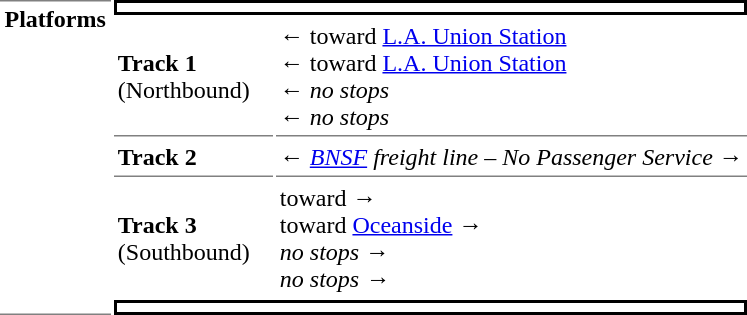<table cellpadding="3">
<tr>
<td rowspan="5" valign="top" width="50" style="border-top:solid 1px gray;border-bottom:solid 1px gray"><strong>Platforms</strong></td>
<td colspan="2" style="border-top:solid 2px black;border-right:solid 2px black;border-left:solid 2px black;border-bottom:solid 2px black;text-align:center"></td>
</tr>
<tr>
<td width="100" style="border-bottom:solid 1px gray"><strong>Track 1</strong> (Northbound)</td>
<td style="border-bottom:solid 1px gray">←  toward <a href='#'>L.A. Union Station</a> <br>←  toward <a href='#'>L.A. Union Station</a> <br>←  <em>no stops</em><br>←  <em>no stops</em></td>
</tr>
<tr>
<td style="border-bottom:solid 1px gray"><strong>Track 2</strong></td>
<td style="border-bottom:solid 1px gray">← <em><a href='#'>BNSF</a> freight line – No Passenger Service</em> →</td>
</tr>
<tr>
<td><strong>Track 3</strong> (Southbound)</td>
<td> toward   →<br> toward <a href='#'>Oceanside</a>  →<br> <em>no stops</em> →<br> <em>no stops →</em></td>
</tr>
<tr>
<td colspan="2" style="border-top:solid 2px black;border-right:solid 2px black;border-left:solid 2px black;border-bottom:solid 2px black;text-align:center"></td>
</tr>
</table>
